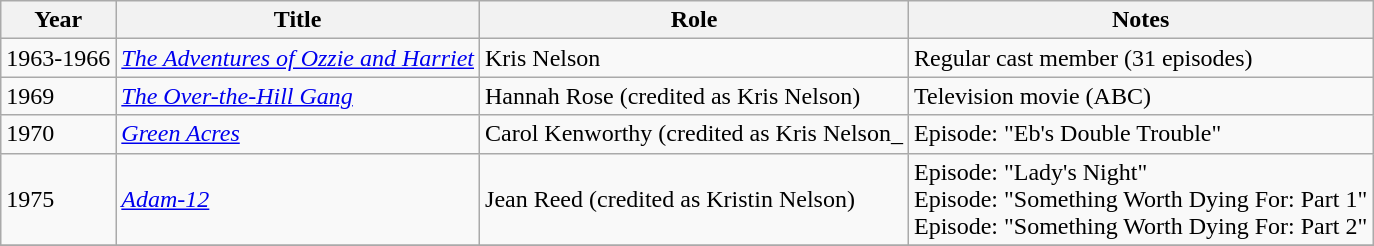<table class="wikitable">
<tr>
<th>Year</th>
<th>Title</th>
<th>Role</th>
<th>Notes</th>
</tr>
<tr>
<td>1963-1966</td>
<td><em><a href='#'>The Adventures of Ozzie and Harriet</a></em></td>
<td>Kris Nelson</td>
<td>Regular cast member (31 episodes)</td>
</tr>
<tr>
<td>1969</td>
<td><em><a href='#'>The Over-the-Hill Gang</a></em></td>
<td>Hannah Rose (credited as Kris Nelson)</td>
<td>Television movie (ABC)</td>
</tr>
<tr>
<td>1970</td>
<td><em><a href='#'>Green Acres</a></em></td>
<td>Carol Kenworthy (credited as Kris Nelson_</td>
<td>Episode: "Eb's Double Trouble"</td>
</tr>
<tr>
<td>1975</td>
<td><em><a href='#'>Adam-12</a></em></td>
<td>Jean Reed (credited as Kristin Nelson)</td>
<td>Episode: "Lady's Night"<br>Episode: "Something Worth Dying For: Part 1"<br>Episode: "Something Worth Dying For: Part 2"</td>
</tr>
<tr>
</tr>
</table>
